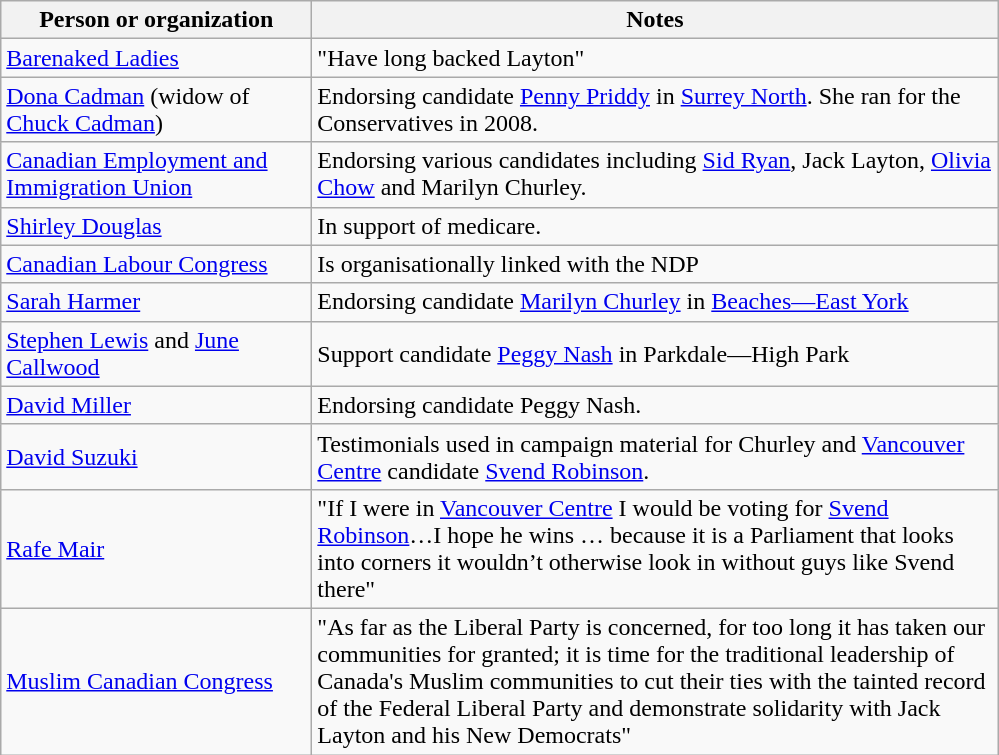<table class="wikitable">
<tr>
<th bgcolor="#DDDDFF" width="200px">Person or organization</th>
<th bgcolor="#DDDDFF" width="450px">Notes</th>
</tr>
<tr>
<td><a href='#'>Barenaked Ladies</a></td>
<td>"Have long backed Layton"</td>
</tr>
<tr>
<td><a href='#'>Dona Cadman</a> (widow of <a href='#'>Chuck Cadman</a>)</td>
<td>Endorsing candidate <a href='#'>Penny Priddy</a> in <a href='#'>Surrey North</a>. She ran for the Conservatives in 2008.</td>
</tr>
<tr>
<td><a href='#'>Canadian Employment and Immigration Union</a></td>
<td>Endorsing various candidates including <a href='#'>Sid Ryan</a>, Jack Layton, <a href='#'>Olivia Chow</a> and Marilyn Churley.</td>
</tr>
<tr>
<td><a href='#'>Shirley Douglas</a></td>
<td>In support of medicare.</td>
</tr>
<tr>
<td><a href='#'>Canadian Labour Congress</a></td>
<td>Is organisationally linked with the NDP</td>
</tr>
<tr>
<td><a href='#'>Sarah Harmer</a></td>
<td>Endorsing candidate <a href='#'>Marilyn Churley</a> in <a href='#'>Beaches—East York</a></td>
</tr>
<tr>
<td><a href='#'>Stephen Lewis</a> and <a href='#'>June Callwood</a></td>
<td>Support candidate <a href='#'>Peggy Nash</a> in Parkdale—High Park</td>
</tr>
<tr>
<td><a href='#'>David Miller</a></td>
<td>Endorsing candidate Peggy Nash.</td>
</tr>
<tr>
<td><a href='#'>David Suzuki</a></td>
<td>Testimonials used in campaign material for Churley and <a href='#'>Vancouver Centre</a> candidate <a href='#'>Svend Robinson</a>.</td>
</tr>
<tr>
<td><a href='#'>Rafe Mair</a></td>
<td>"If I were in <a href='#'>Vancouver Centre</a> I would be voting for <a href='#'>Svend Robinson</a>…I hope he wins … because it is a Parliament that looks into corners it wouldn’t otherwise look in without guys like Svend there"</td>
</tr>
<tr>
<td><a href='#'>Muslim Canadian Congress</a></td>
<td>"As far as the Liberal Party is concerned, for too long it has taken our communities for granted; it is time for the traditional leadership of Canada's Muslim communities to cut their ties with the tainted record of the Federal Liberal Party and demonstrate solidarity with Jack Layton and his New Democrats"</td>
</tr>
</table>
